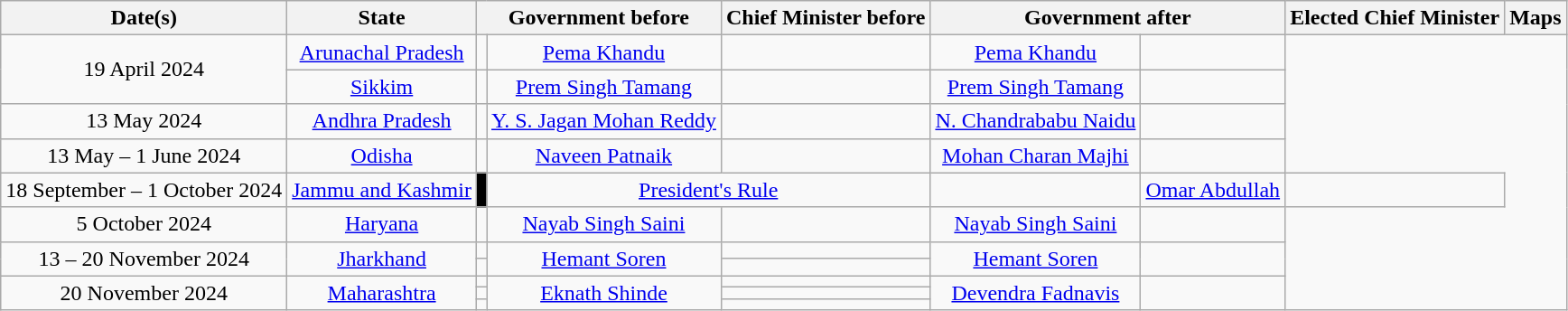<table class="wikitable" style="text-align:center;">
<tr>
<th>Date(s)</th>
<th>State</th>
<th colspan="2">Government before</th>
<th>Chief Minister before</th>
<th colspan="2">Government after</th>
<th>Elected Chief Minister</th>
<th>Maps</th>
</tr>
<tr>
<td rowspan="2">19 April 2024</td>
<td><a href='#'>Arunachal Pradesh</a></td>
<td></td>
<td><a href='#'>Pema Khandu</a></td>
<td></td>
<td><a href='#'>Pema Khandu</a></td>
<td></td>
</tr>
<tr>
<td><a href='#'>Sikkim</a></td>
<td></td>
<td><a href='#'>Prem Singh Tamang</a></td>
<td></td>
<td><a href='#'>Prem Singh Tamang</a></td>
<td></td>
</tr>
<tr>
<td>13 May 2024</td>
<td><a href='#'>Andhra Pradesh</a></td>
<td></td>
<td><a href='#'>Y. S. Jagan Mohan Reddy</a></td>
<td></td>
<td><a href='#'>N. Chandrababu Naidu</a></td>
<td></td>
</tr>
<tr>
<td>13 May – 1 June 2024</td>
<td><a href='#'>Odisha</a></td>
<td></td>
<td><a href='#'>Naveen Patnaik</a></td>
<td></td>
<td><a href='#'>Mohan Charan Majhi</a></td>
<td></td>
</tr>
<tr>
<td>18 September – 1 October 2024</td>
<td><a href='#'>Jammu and Kashmir</a></td>
<td bgcolor="#000000"></td>
<td colspan="2" align="center"><a href='#'>President's Rule</a></td>
<td></td>
<td><a href='#'>Omar Abdullah</a></td>
<td></td>
</tr>
<tr>
<td>5 October 2024</td>
<td><a href='#'>Haryana</a></td>
<td></td>
<td><a href='#'>Nayab Singh Saini</a></td>
<td></td>
<td><a href='#'>Nayab Singh Saini</a></td>
<td></td>
</tr>
<tr>
<td rowspan="2">13 – 20 November 2024</td>
<td rowspan="2"><a href='#'>Jharkhand</a></td>
<td></td>
<td rowspan="2"><a href='#'>Hemant Soren</a></td>
<td></td>
<td rowspan = "2"><a href='#'>Hemant Soren</a></td>
<td rowspan="2"></td>
</tr>
<tr>
<td></td>
<td></td>
</tr>
<tr>
<td rowspan="3">20 November 2024</td>
<td rowspan="3"><a href='#'>Maharashtra</a></td>
<td></td>
<td rowspan="3"><a href='#'>Eknath Shinde</a></td>
<td></td>
<td rowspan = "3"><a href='#'>Devendra Fadnavis</a></td>
<td rowspan="3"></td>
</tr>
<tr>
<td></td>
<td></td>
</tr>
<tr>
<td></td>
<td></td>
</tr>
</table>
